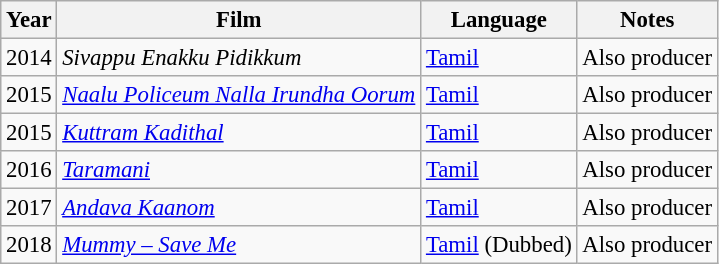<table class="wikitable" style="font-size: 95%;">
<tr>
<th>Year</th>
<th>Film</th>
<th>Language</th>
<th>Notes</th>
</tr>
<tr>
<td>2014</td>
<td><em>Sivappu Enakku Pidikkum </em></td>
<td><a href='#'>Tamil</a></td>
<td>Also producer</td>
</tr>
<tr>
<td>2015</td>
<td><em><a href='#'>Naalu Policeum Nalla Irundha Oorum</a></em></td>
<td><a href='#'>Tamil</a></td>
<td>Also producer</td>
</tr>
<tr>
<td>2015</td>
<td><em><a href='#'>Kuttram Kadithal</a></em></td>
<td><a href='#'>Tamil</a></td>
<td>Also producer</td>
</tr>
<tr>
<td>2016</td>
<td><em><a href='#'>Taramani</a></em></td>
<td><a href='#'>Tamil</a></td>
<td>Also producer</td>
</tr>
<tr>
<td>2017</td>
<td><em><a href='#'>Andava Kaanom</a></em></td>
<td><a href='#'>Tamil</a></td>
<td>Also producer</td>
</tr>
<tr>
<td>2018</td>
<td><em><a href='#'>Mummy – Save Me</a></em></td>
<td><a href='#'>Tamil</a> (Dubbed)</td>
<td>Also producer</td>
</tr>
</table>
